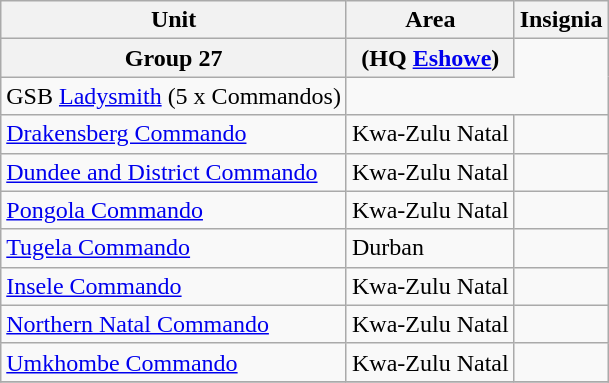<table class="wikitable">
<tr>
<th>Unit</th>
<th>Area</th>
<th>Insignia</th>
</tr>
<tr>
<th>Group 27</th>
<th>(HQ <a href='#'>Eshowe</a>)</th>
</tr>
<tr>
<td>GSB <a href='#'>Ladysmith</a> (5 x Commandos)</td>
</tr>
<tr>
<td><a href='#'>Drakensberg Commando</a></td>
<td>Kwa-Zulu Natal</td>
<td></td>
</tr>
<tr>
<td><a href='#'>Dundee and District Commando</a></td>
<td>Kwa-Zulu Natal</td>
<td></td>
</tr>
<tr>
<td><a href='#'>Pongola Commando</a></td>
<td>Kwa-Zulu Natal</td>
<td></td>
</tr>
<tr>
<td><a href='#'>Tugela Commando</a></td>
<td>Durban</td>
<td></td>
</tr>
<tr>
<td><a href='#'>Insele Commando</a></td>
<td>Kwa-Zulu Natal</td>
<td></td>
</tr>
<tr>
<td><a href='#'>Northern Natal Commando</a></td>
<td>Kwa-Zulu Natal</td>
<td></td>
</tr>
<tr>
<td><a href='#'>Umkhombe Commando</a></td>
<td>Kwa-Zulu Natal</td>
<td></td>
</tr>
<tr>
</tr>
</table>
